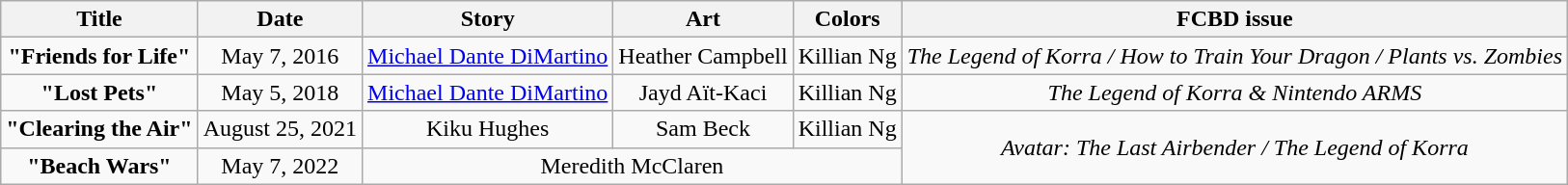<table class="wikitable" style="text-align: center">
<tr>
<th>Title</th>
<th>Date</th>
<th>Story</th>
<th>Art</th>
<th>Colors</th>
<th>FCBD issue</th>
</tr>
<tr>
<td><strong>"Friends for Life"</strong></td>
<td>May 7, 2016</td>
<td><a href='#'>Michael Dante DiMartino</a></td>
<td>Heather Campbell</td>
<td>Killian Ng</td>
<td><em>The Legend of Korra / How to Train Your Dragon / Plants vs. Zombies</em></td>
</tr>
<tr>
<td><strong>"Lost Pets"</strong></td>
<td>May 5, 2018</td>
<td><a href='#'>Michael Dante DiMartino</a></td>
<td>Jayd Aït-Kaci</td>
<td>Killian Ng</td>
<td><em>The Legend of Korra & Nintendo ARMS</em></td>
</tr>
<tr>
<td><strong>"Clearing the Air"</strong></td>
<td>August 25, 2021</td>
<td>Kiku Hughes</td>
<td>Sam Beck</td>
<td>Killian Ng</td>
<td rowspan="2"><em>Avatar: The Last Airbender / The Legend of Korra</em></td>
</tr>
<tr>
<td><strong>"Beach Wars"</strong></td>
<td>May 7, 2022</td>
<td colspan="3">Meredith McClaren</td>
</tr>
</table>
